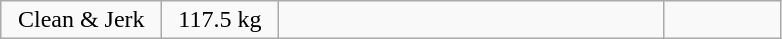<table class = "wikitable" style="text-align:center;">
<tr>
<td width=100>Clean & Jerk</td>
<td width=70>117.5 kg</td>
<td width=250 align=left></td>
<td width=70></td>
</tr>
</table>
